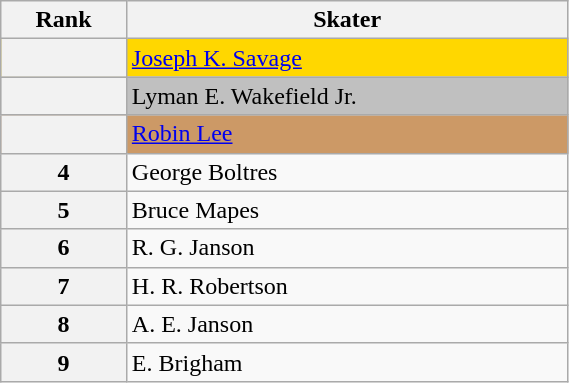<table class="wikitable unsortable" style="text-align:left; width:30%">
<tr>
<th scope="col">Rank</th>
<th scope="col">Skater</th>
</tr>
<tr bgcolor="gold">
<th scope="row"></th>
<td><a href='#'>Joseph K. Savage</a></td>
</tr>
<tr bgcolor="silver">
<th scope="row"></th>
<td>Lyman E. Wakefield Jr.</td>
</tr>
<tr bgcolor="cc9966">
<th scope="row"></th>
<td><a href='#'>Robin Lee</a></td>
</tr>
<tr>
<th scope="row">4</th>
<td>George Boltres</td>
</tr>
<tr>
<th scope="row">5</th>
<td>Bruce Mapes</td>
</tr>
<tr>
<th scope="row">6</th>
<td>R. G. Janson</td>
</tr>
<tr>
<th scope="row">7</th>
<td>H. R. Robertson</td>
</tr>
<tr>
<th scope="row">8</th>
<td>A. E. Janson</td>
</tr>
<tr>
<th scope="row">9</th>
<td>E. Brigham</td>
</tr>
</table>
